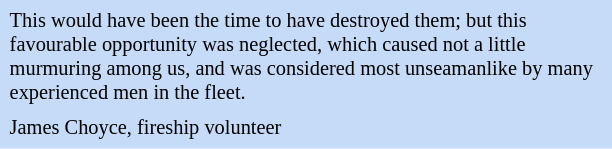<table class="toccolours" style="float: right; margin-left: 2em; margin-right: 1em; font-size: 85%; background:#c6dbf7; color:black; width:30em; max-width: 40%;" cellspacing="5">
<tr>
<td style="text-align: left;">This would have been the time to have destroyed them; but this favourable opportunity was neglected, which caused not a little murmuring among us, and was considered most unseamanlike by many experienced men in the fleet.</td>
</tr>
<tr>
<td style="text-align: left;">James Choyce, fireship volunteer</td>
</tr>
</table>
